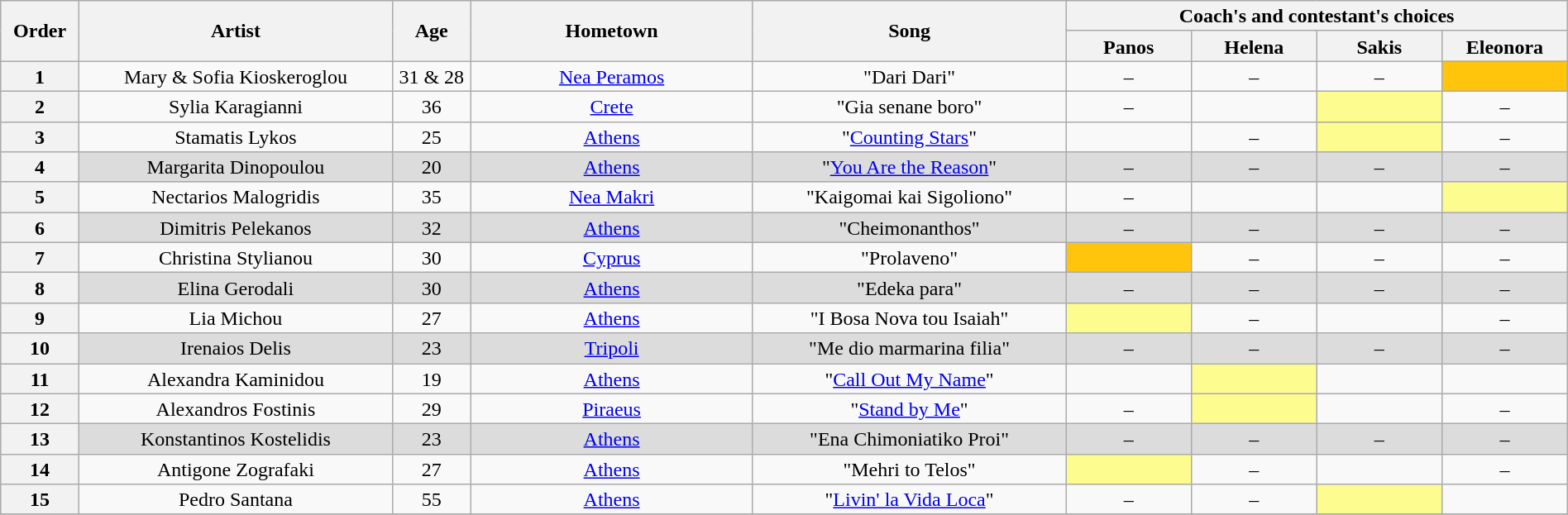<table class="wikitable" style="text-align:center; line-height:17px; width:100%;">
<tr>
<th scope="col" rowspan="2" width="05%">Order</th>
<th scope="col" rowspan="2" width="20%">Artist</th>
<th scope="col" rowspan="2" width="05%">Age</th>
<th scope="col" rowspan="2" width="18%">Hometown</th>
<th scope="col" rowspan="2" width="20%">Song</th>
<th scope="col" colspan="4" width="32%">Coach's and contestant's choices</th>
</tr>
<tr>
<th width="08%">Panos</th>
<th width="08%">Helena</th>
<th width="08%">Sakis</th>
<th width="08%">Eleonora</th>
</tr>
<tr>
<th>1</th>
<td>Mary & Sofia Kioskeroglou</td>
<td>31 & 28</td>
<td><a href='#'>Nea Peramos</a></td>
<td>"Dari Dari"</td>
<td>–</td>
<td>–</td>
<td>–</td>
<td style="background:#FFC50C;"></td>
</tr>
<tr>
<th>2</th>
<td>Sylia Karagianni</td>
<td>36</td>
<td><a href='#'>Crete</a></td>
<td>"Gia senane boro"</td>
<td>–</td>
<td></td>
<td style="background:#fdfc8f;"></td>
<td>–</td>
</tr>
<tr>
<th>3</th>
<td>Stamatis Lykos</td>
<td>25</td>
<td><a href='#'>Athens</a></td>
<td>"<a href='#'>Counting Stars</a>"</td>
<td></td>
<td>–</td>
<td style="background:#fdfc8f;"></td>
<td>–</td>
</tr>
<tr style="background:#DCDCDC;" |>
<th>4</th>
<td>Margarita Dinopoulou</td>
<td>20</td>
<td><a href='#'>Athens</a></td>
<td>"<a href='#'>You Are the Reason</a>"</td>
<td>–</td>
<td>–</td>
<td>–</td>
<td>–</td>
</tr>
<tr>
<th>5</th>
<td>Nectarios Malogridis</td>
<td>35</td>
<td><a href='#'>Nea Makri</a></td>
<td>"Kaigomai kai Sigoliono"</td>
<td>–</td>
<td></td>
<td></td>
<td style="background:#fdfc8f;"></td>
</tr>
<tr style="background:#DCDCDC;" |>
<th>6</th>
<td>Dimitris Pelekanos</td>
<td>32</td>
<td><a href='#'>Athens</a></td>
<td>"Cheimonanthos"</td>
<td>–</td>
<td>–</td>
<td>–</td>
<td>–</td>
</tr>
<tr>
<th>7</th>
<td>Christina Stylianou</td>
<td>30</td>
<td><a href='#'>Cyprus</a></td>
<td>"Prolaveno"</td>
<td style="background:#FFC50C;"></td>
<td>–</td>
<td>–</td>
<td>–</td>
</tr>
<tr style="background:#DCDCDC;" |>
<th>8</th>
<td>Elina Gerodali</td>
<td>30</td>
<td><a href='#'>Athens</a></td>
<td>"Edeka para"</td>
<td>–</td>
<td>–</td>
<td>–</td>
<td>–</td>
</tr>
<tr>
<th>9</th>
<td>Lia Michou</td>
<td>27</td>
<td><a href='#'>Athens</a></td>
<td>"I Bosa Nova tou Isaiah"</td>
<td style="background:#fdfc8f;"></td>
<td>–</td>
<td></td>
<td>–</td>
</tr>
<tr style="background:#DCDCDC;" |>
<th>10</th>
<td>Irenaios Delis</td>
<td>23</td>
<td><a href='#'>Tripoli</a></td>
<td>"Me dio marmarina filia"</td>
<td>–</td>
<td>–</td>
<td>–</td>
<td>–</td>
</tr>
<tr>
<th>11</th>
<td>Alexandra Kaminidou</td>
<td>19</td>
<td><a href='#'>Athens</a></td>
<td>"<a href='#'>Call Out My Name</a>"</td>
<td></td>
<td style="background:#fdfc8f;"></td>
<td></td>
<td></td>
</tr>
<tr>
<th>12</th>
<td>Alexandros Fostinis</td>
<td>29</td>
<td><a href='#'>Piraeus</a></td>
<td>"<a href='#'>Stand by Me</a>"</td>
<td>–</td>
<td style="background:#fdfc8f;"></td>
<td></td>
<td>–</td>
</tr>
<tr style="background:#DCDCDC;" |>
<th>13</th>
<td>Konstantinos Kostelidis</td>
<td>23</td>
<td><a href='#'>Athens</a></td>
<td>"Ena Chimoniatiko Proi"</td>
<td>–</td>
<td>–</td>
<td>–</td>
<td>–</td>
</tr>
<tr>
<th>14</th>
<td>Antigone Zografaki</td>
<td>27</td>
<td><a href='#'>Athens</a></td>
<td>"Mehri to Telos"</td>
<td style="background:#fdfc8f;"></td>
<td>–</td>
<td></td>
<td>–</td>
</tr>
<tr>
<th>15</th>
<td>Pedro Santana</td>
<td>55</td>
<td><a href='#'>Athens</a></td>
<td>"<a href='#'>Livin' la Vida Loca</a>"</td>
<td>–</td>
<td>–</td>
<td style="background:#fdfc8f;"></td>
<td></td>
</tr>
<tr>
</tr>
</table>
